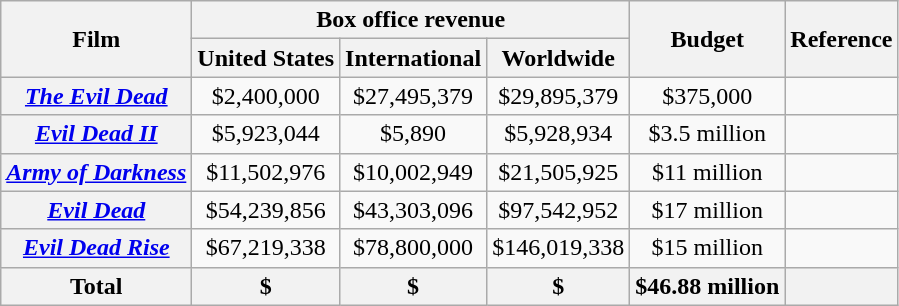<table class="wikitable plainrowheaders" style="text-align:center;">
<tr>
<th rowspan="2" style="text-align:center;"><strong>Film</strong></th>
<th colspan="3" style="text-align:center;"><strong>Box office revenue</strong></th>
<th rowspan="2" style="text-align:center;"><strong>Budget</strong></th>
<th rowspan="2" style="text-align:center;"><strong>Reference</strong></th>
</tr>
<tr style="text-align:center;">
<th><strong>United States</strong></th>
<th><strong>International</strong></th>
<th><strong>Worldwide</strong></th>
</tr>
<tr>
<th scope="row"><em><a href='#'>The Evil Dead</a></em></th>
<td>$2,400,000</td>
<td>$27,495,379</td>
<td>$29,895,379</td>
<td>$375,000</td>
<td></td>
</tr>
<tr>
<th scope="row"><em><a href='#'>Evil Dead II</a></em></th>
<td>$5,923,044</td>
<td>$5,890</td>
<td>$5,928,934</td>
<td>$3.5 million</td>
<td></td>
</tr>
<tr>
<th scope="row"><em><a href='#'>Army of Darkness</a></em></th>
<td>$11,502,976</td>
<td>$10,002,949</td>
<td>$21,505,925</td>
<td>$11 million</td>
<td></td>
</tr>
<tr>
<th scope="row"><em><a href='#'>Evil Dead</a></em></th>
<td>$54,239,856</td>
<td>$43,303,096</td>
<td>$97,542,952</td>
<td>$17 million</td>
<td></td>
</tr>
<tr>
<th scope="row"><em><a href='#'>Evil Dead Rise</a></em></th>
<td>$67,219,338</td>
<td>$78,800,000</td>
<td>$146,019,338</td>
<td>$15 million</td>
<td></td>
</tr>
<tr>
<th><strong>Total</strong></th>
<th><strong>$</strong></th>
<th><strong>$</strong></th>
<th><strong>$</strong></th>
<th><strong>$46.88 million</strong></th>
<th></th>
</tr>
</table>
